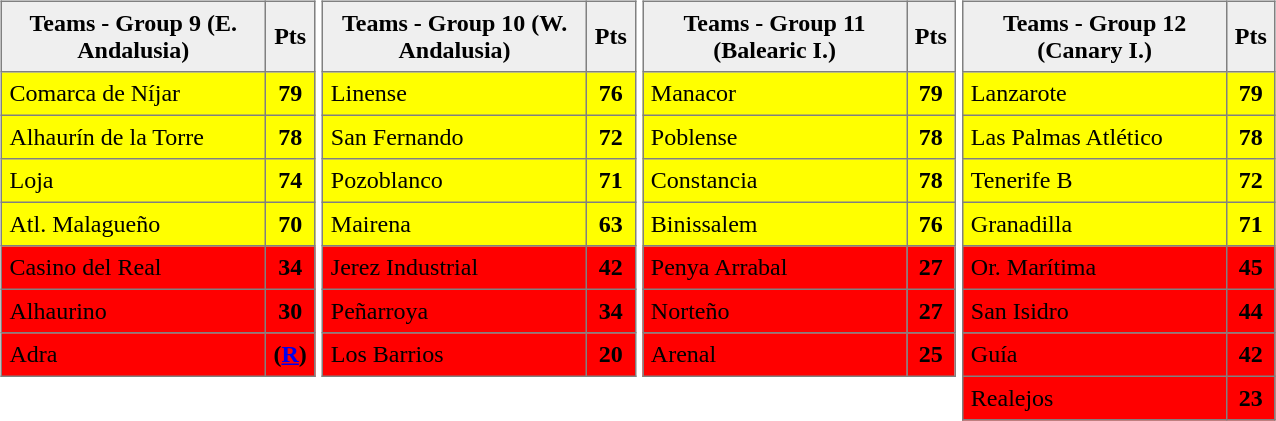<table>
<tr style="vertical-align: top;">
<td><br><table style=border-collapse:collapse border=1 cellspacing=0 cellpadding=5>
<tr align=center bgcolor=#efefef>
<th width=165>Teams - Group 9 (E. Andalusia) </th>
<th width=20>Pts</th>
</tr>
<tr align=center style="background:#FFFF00;">
<td style="text-align:left;">Comarca de Níjar</td>
<td><strong>79</strong></td>
</tr>
<tr align=center style="background:#FFFF00;">
<td style="text-align:left;">Alhaurín de la Torre</td>
<td><strong>78</strong></td>
</tr>
<tr align=center style="background:#FFFF00;">
<td style="text-align:left;">Loja</td>
<td><strong>74</strong></td>
</tr>
<tr align=center style="background:#FFFF00;">
<td style="text-align:left;">Atl. Malagueño</td>
<td><strong>70</strong></td>
</tr>
<tr align=center style="background:#FF0000;">
<td style="text-align:left;">Casino del Real</td>
<td><strong>34</strong></td>
</tr>
<tr align=center style="background:#FF0000;">
<td style="text-align:left;">Alhaurino</td>
<td><strong>30</strong></td>
</tr>
<tr align=center style="background:#FF0000;">
<td style="text-align:left;">Adra</td>
<td><strong>(<a href='#'>R</a>)</strong></td>
</tr>
</table>
</td>
<td><br><table style=border-collapse:collapse border=1 cellspacing=0 cellpadding=5>
<tr align=center bgcolor=#efefef>
<th width=165>Teams - Group 10 (W. Andalusia) </th>
<th width=20>Pts</th>
</tr>
<tr align=center style="background:#FFFF00;">
<td style="text-align:left;">Linense</td>
<td><strong>76</strong></td>
</tr>
<tr align=center style="background:#FFFF00;">
<td style="text-align:left;">San Fernando</td>
<td><strong>72</strong></td>
</tr>
<tr align=center style="background:#FFFF00;">
<td style="text-align:left;">Pozoblanco</td>
<td><strong>71</strong></td>
</tr>
<tr align=center style="background:#FFFF00;">
<td style="text-align:left;">Mairena</td>
<td><strong>63</strong></td>
</tr>
<tr align=center style="background:#FF0000;">
<td style="text-align:left;">Jerez Industrial</td>
<td><strong>42</strong></td>
</tr>
<tr align=center style="background:#FF0000;">
<td style="text-align:left;">Peñarroya</td>
<td><strong>34</strong></td>
</tr>
<tr align=center style="background:#FF0000;">
<td style="text-align:left;">Los Barrios</td>
<td><strong>20</strong></td>
</tr>
</table>
</td>
<td><br><table style=border-collapse:collapse border=1 cellspacing=0 cellpadding=5>
<tr align=center bgcolor=#efefef>
<th width=165>Teams - Group 11 (Balearic I.) </th>
<th width=20>Pts</th>
</tr>
<tr align=center style="background:#FFFF00;">
<td style="text-align:left;">Manacor</td>
<td><strong>79</strong></td>
</tr>
<tr align=center style="background:#FFFF00;">
<td style="text-align:left;">Poblense</td>
<td><strong>78</strong></td>
</tr>
<tr align=center style="background:#FFFF00;">
<td style="text-align:left;">Constancia</td>
<td><strong>78</strong></td>
</tr>
<tr align=center style="background:#FFFF00;">
<td style="text-align:left;">Binissalem</td>
<td><strong>76</strong></td>
</tr>
<tr align=center style="background:#FF0000;">
<td style="text-align:left;">Penya Arrabal</td>
<td><strong>27</strong></td>
</tr>
<tr align=center style="background:#FF0000;">
<td style="text-align:left;">Norteño</td>
<td><strong>27</strong></td>
</tr>
<tr align=center style="background:#FF0000;">
<td style="text-align:left;">Arenal</td>
<td><strong>25</strong></td>
</tr>
</table>
</td>
<td><br><table style=border-collapse:collapse border=1 cellspacing=0 cellpadding=5>
<tr align=center bgcolor=#efefef>
<th width=165>Teams - Group 12 (Canary I.) </th>
<th width=20>Pts</th>
</tr>
<tr align=center style="background:#FFFF00;">
<td style="text-align:left;">Lanzarote</td>
<td><strong>79</strong></td>
</tr>
<tr align=center style="background:#FFFF00;">
<td style="text-align:left;">Las Palmas Atlético</td>
<td><strong>78</strong></td>
</tr>
<tr align=center style="background:#FFFF00;">
<td style="text-align:left;">Tenerife B</td>
<td><strong>72</strong></td>
</tr>
<tr align=center style="background:#FFFF00;">
<td style="text-align:left;">Granadilla</td>
<td><strong>71</strong></td>
</tr>
<tr align=center style="background:#FF0000;">
<td style="text-align:left;">Or. Marítima</td>
<td><strong>45</strong></td>
</tr>
<tr align=center style="background:#FF0000;">
<td style="text-align:left;">San Isidro</td>
<td><strong>44</strong></td>
</tr>
<tr align=center style="background:#FF0000;">
<td style="text-align:left;">Guía</td>
<td><strong>42</strong></td>
</tr>
<tr align=center style="background:#FF0000;">
<td style="text-align:left;">Realejos</td>
<td><strong>23</strong></td>
</tr>
</table>
</td>
</tr>
</table>
